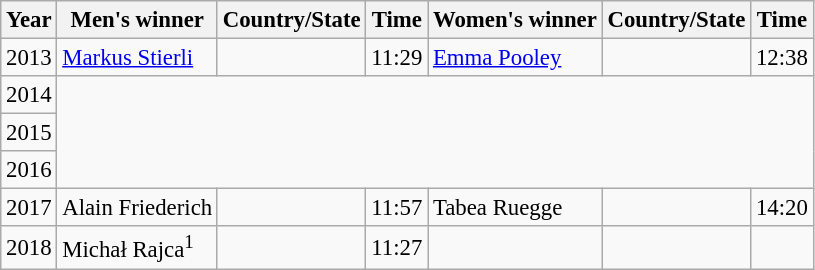<table class="wikitable sortable" style="font-size:95%;">
<tr>
<th>Year</th>
<th>Men's winner</th>
<th>Country/State</th>
<th>Time</th>
<th>Women's winner</th>
<th>Country/State</th>
<th>Time</th>
</tr>
<tr>
<td>2013</td>
<td><a href='#'>Markus Stierli</a></td>
<td></td>
<td>11:29</td>
<td><a href='#'>Emma Pooley</a></td>
<td></td>
<td>12:38</td>
</tr>
<tr>
<td>2014</td>
</tr>
<tr>
<td>2015</td>
</tr>
<tr>
<td>2016</td>
</tr>
<tr>
<td>2017</td>
<td>Alain Friederich</td>
<td></td>
<td>11:57</td>
<td>Tabea Ruegge</td>
<td></td>
<td>14:20</td>
</tr>
<tr>
<td>2018</td>
<td>Michał Rajca<sup>1</sup></td>
<td></td>
<td>11:27</td>
<td></td>
<td></td>
<td></td>
</tr>
</table>
